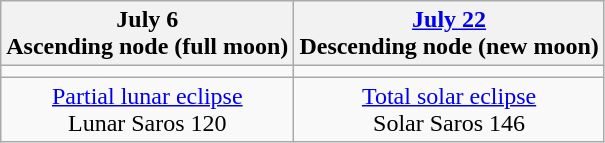<table class="wikitable">
<tr>
<th>July 6<br>Ascending node (full moon)<br></th>
<th><a href='#'>July 22</a><br>Descending node (new moon)<br></th>
</tr>
<tr>
<td></td>
<td></td>
</tr>
<tr align=center>
<td><a href='#'>Partial lunar eclipse</a><br>Lunar Saros 120</td>
<td><a href='#'>Total solar eclipse</a><br>Solar Saros 146</td>
</tr>
</table>
